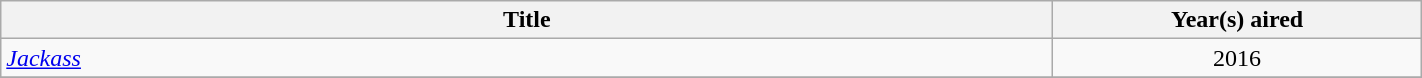<table class="wikitable plainrowheaders sortable" style="width:75%;text-align:center;">
<tr>
<th scope="col" style="width:40%;">Title</th>
<th scope="col" style="width:14%;">Year(s) aired</th>
</tr>
<tr>
<td scope="row" style="text-align:left;"><em><a href='#'>Jackass</a></em></td>
<td>2016</td>
</tr>
<tr>
</tr>
</table>
